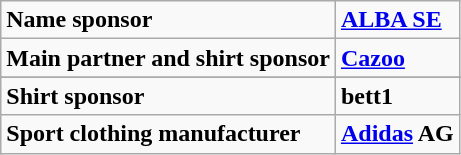<table class="wikitable">
<tr>
<td><strong>Name sponsor</strong></td>
<td> <strong><a href='#'>ALBA SE</a></strong></td>
</tr>
<tr>
<td><strong>Main partner and shirt sponsor</strong></td>
<td> <strong><a href='#'>Cazoo</a></strong></td>
</tr>
<tr>
</tr>
<tr>
<td><strong>Shirt sponsor</strong></td>
<td> <strong>bett1</strong></td>
</tr>
<tr>
<td><strong>Sport clothing manufacturer</strong></td>
<td> <strong><a href='#'>Adidas</a> AG</strong></td>
</tr>
</table>
